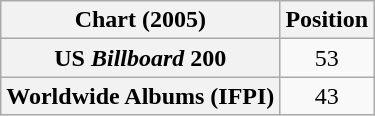<table class="wikitable plainrowheaders" style="text-align:center">
<tr>
<th scope="col">Chart (2005)</th>
<th scope="col">Position</th>
</tr>
<tr>
<th scope="row">US <em>Billboard</em> 200</th>
<td>53</td>
</tr>
<tr>
<th scope="row">Worldwide Albums (IFPI)</th>
<td>43</td>
</tr>
</table>
